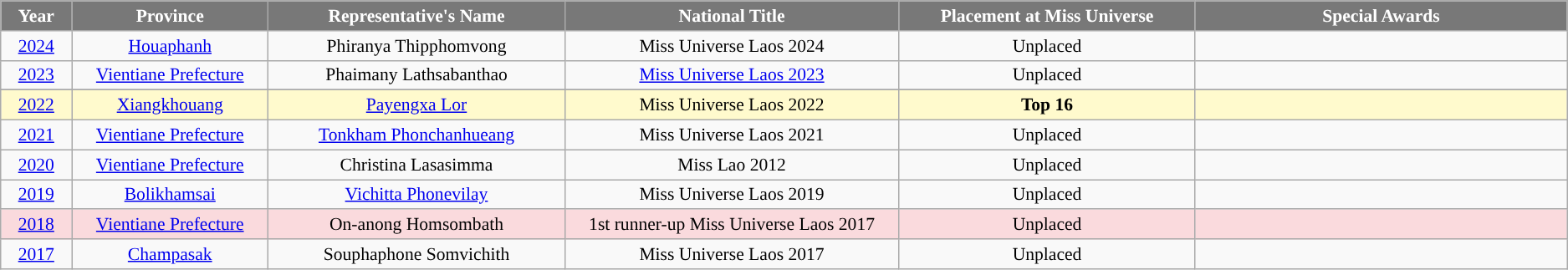<table class="wikitable " style="font-size: 90%; text-align:center">
<tr>
<th width="50" style="background-color:#787878;color:#FFFFFF;">Year</th>
<th width="150" style="background-color:#787878;color:#FFFFFF;">Province</th>
<th width="230" style="background-color:#787878;color:#FFFFFF;">Representative's Name</th>
<th width="260" style="background-color:#787878;color:#FFFFFF;">National Title</th>
<th width="230" style="background-color:#787878;color:#FFFFFF;">Placement at Miss Universe</th>
<th width="290" style="background-color:#787878;color:#FFFFFF;">Special Awards</th>
</tr>
<tr>
<td><a href='#'>2024</a></td>
<td><a href='#'>Houaphanh</a></td>
<td>Phiranya Thipphomvong</td>
<td>Miss Universe Laos 2024</td>
<td>Unplaced</td>
<td></td>
</tr>
<tr>
<td><a href='#'>2023</a></td>
<td><a href='#'>Vientiane Prefecture</a></td>
<td>Phaimany Lathsabanthao</td>
<td><a href='#'>Miss Universe Laos 2023</a></td>
<td>Unplaced</td>
<td></td>
</tr>
<tr>
</tr>
<tr style="background-color:#FFFACD">
<td><a href='#'>2022</a></td>
<td><a href='#'>Xiangkhouang</a></td>
<td><a href='#'>Payengxa Lor</a></td>
<td>Miss Universe Laos 2022</td>
<td><strong>Top 16</strong></td>
<td style="background:;"></td>
</tr>
<tr>
<td><a href='#'>2021</a></td>
<td><a href='#'>Vientiane Prefecture</a></td>
<td><a href='#'>Tonkham Phonchanhueang</a></td>
<td>Miss Universe Laos 2021</td>
<td>Unplaced</td>
<td></td>
</tr>
<tr>
<td><a href='#'>2020</a></td>
<td><a href='#'>Vientiane Prefecture</a></td>
<td>Christina Lasasimma</td>
<td>Miss Lao 2012</td>
<td>Unplaced</td>
<td></td>
</tr>
<tr>
<td><a href='#'>2019</a></td>
<td><a href='#'>Bolikhamsai</a></td>
<td><a href='#'>Vichitta Phonevilay</a></td>
<td>Miss Universe Laos 2019</td>
<td>Unplaced</td>
<td></td>
</tr>
<tr style="background-color:#FADADD; ">
<td><a href='#'>2018</a></td>
<td><a href='#'>Vientiane Prefecture</a></td>
<td>On-anong Homsombath</td>
<td>1st runner-up Miss Universe Laos 2017</td>
<td>Unplaced</td>
<td style="background:;"></td>
</tr>
<tr>
<td><a href='#'>2017</a></td>
<td><a href='#'>Champasak</a></td>
<td>Souphaphone Somvichith</td>
<td>Miss Universe Laos 2017</td>
<td>Unplaced</td>
<td></td>
</tr>
</table>
